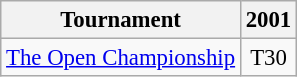<table class="wikitable" style="font-size:95%;text-align:center;">
<tr>
<th>Tournament</th>
<th>2001</th>
</tr>
<tr>
<td align=left><a href='#'>The Open Championship</a></td>
<td>T30</td>
</tr>
</table>
